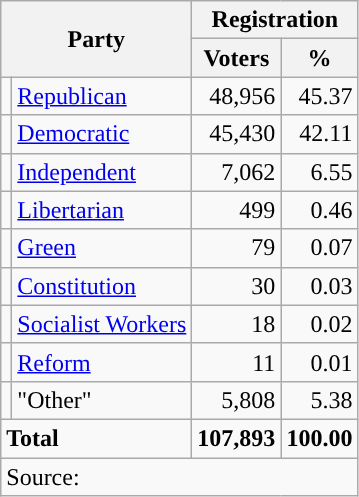<table class="wikitable">
<tr>
<th colspan="2" rowspan="2">Party</th>
<th colspan="2">Registration</th>
</tr>
<tr>
<th>Voters</th>
<th>%</th>
</tr>
<tr>
<td style="background-color:"></td>
<td><a href='#'>Republican</a></td>
<td style="text-align:right;">48,956</td>
<td style="text-align:right;">45.37</td>
</tr>
<tr>
<td style="background-color:"></td>
<td><a href='#'>Democratic</a></td>
<td style="text-align:right;">45,430</td>
<td style="text-align:right;">42.11</td>
</tr>
<tr>
<td style="background-color:"></td>
<td><a href='#'>Independent</a></td>
<td style="text-align:right;">7,062</td>
<td style="text-align:right;">6.55</td>
</tr>
<tr>
<td style="background-color:"></td>
<td><a href='#'>Libertarian</a></td>
<td style="text-align:right;">499</td>
<td style="text-align:right;">0.46</td>
</tr>
<tr>
<td style="background-color:"></td>
<td><a href='#'>Green</a></td>
<td style="text-align:right;">79</td>
<td style="text-align:right;">0.07</td>
</tr>
<tr>
<td style="background-color:"></td>
<td><a href='#'>Constitution</a></td>
<td style="text-align:right;">30</td>
<td style="text-align:right;">0.03</td>
</tr>
<tr>
<td style="background-color:"></td>
<td><a href='#'>Socialist Workers</a></td>
<td style="text-align:right;">18</td>
<td style="text-align:right;">0.02</td>
</tr>
<tr>
<td style="background-color:"></td>
<td><a href='#'>Reform</a></td>
<td style="text-align:right;">11</td>
<td style="text-align:right;">0.01</td>
</tr>
<tr>
<td></td>
<td>"Other"</td>
<td style="text-align:right;">5,808</td>
<td style="text-align:right;">5.38</td>
</tr>
<tr>
<td colspan="2"><strong>Total</strong></td>
<td style="text-align:right;"><strong>107,893</strong></td>
<td style="text-align:right;"><strong>100.00</strong></td>
</tr>
<tr>
<td colspan="4">Source: <em></em></td>
</tr>
</table>
